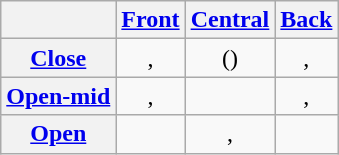<table class="wikitable">
<tr>
<th></th>
<th><a href='#'>Front</a></th>
<th><a href='#'>Central</a></th>
<th><a href='#'>Back</a></th>
</tr>
<tr style="text-align: center;">
<th><a href='#'>Close</a></th>
<td>, </td>
<td>()</td>
<td>, </td>
</tr>
<tr style="text-align: center;">
<th><a href='#'>Open-mid</a></th>
<td>, </td>
<td></td>
<td>, </td>
</tr>
<tr style="text-align: center;">
<th><a href='#'>Open</a></th>
<td></td>
<td>, </td>
<td></td>
</tr>
</table>
